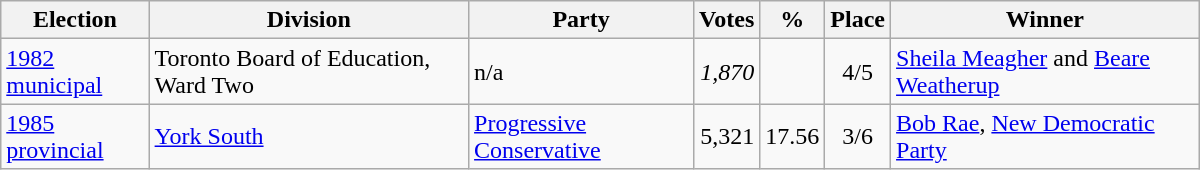<table class="wikitable" width="800">
<tr>
<th align="left">Election</th>
<th align="left">Division</th>
<th align="left">Party</th>
<th align="right">Votes</th>
<th align="right">%</th>
<th align="center">Place</th>
<th align="center">Winner</th>
</tr>
<tr>
<td align="left"><a href='#'>1982 municipal</a></td>
<td align="left">Toronto Board of Education, Ward Two</td>
<td align="left">n/a</td>
<td align="right"><em>1,870</em></td>
<td align="right"></td>
<td align="center">4/5</td>
<td align="left"><a href='#'>Sheila Meagher</a> and <a href='#'>Beare Weatherup</a></td>
</tr>
<tr>
<td align="left"><a href='#'>1985 provincial</a></td>
<td align="left"><a href='#'>York South</a></td>
<td align="left"><a href='#'>Progressive Conservative</a></td>
<td align="right">5,321</td>
<td align="right">17.56</td>
<td align="center">3/6</td>
<td align="left"><a href='#'>Bob Rae</a>, <a href='#'>New Democratic Party</a></td>
</tr>
</table>
